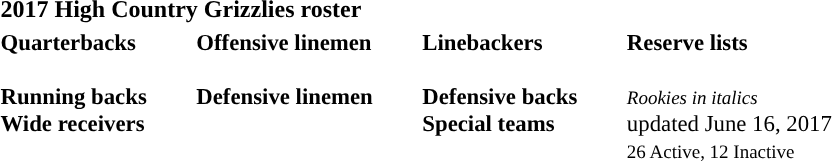<table class="toccolours" style="text-align: left;">
<tr>
<th colspan="7"><strong>2017 High Country Grizzlies roster</strong></th>
</tr>
<tr>
<td style="font-size: 95%;vertical-align:top;"><strong>Quarterbacks</strong><br>
<br><strong>Running backs</strong>
<br><strong>Wide receivers</strong>



</td>
<td style="width: 25px;"></td>
<td style="font-size: 95%;vertical-align:top;"><strong>Offensive linemen</strong><br>


<br><strong>Defensive linemen</strong>





</td>
<td style="width: 25px;"></td>
<td style="font-size: 95%;vertical-align:top;"><strong>Linebackers</strong><br>
<br><strong>Defensive backs</strong>





<br><strong>Special teams</strong>
</td>
<td style="width: 25px;"></td>
<td style="font-size: 95%;vertical-align:top;"><strong>Reserve lists</strong><br>










<br><small><em>Rookies in italics</em></small><br>
 updated June 16, 2017<br>
<small>26 Active, 12 Inactive</small></td>
</tr>
<tr>
</tr>
</table>
